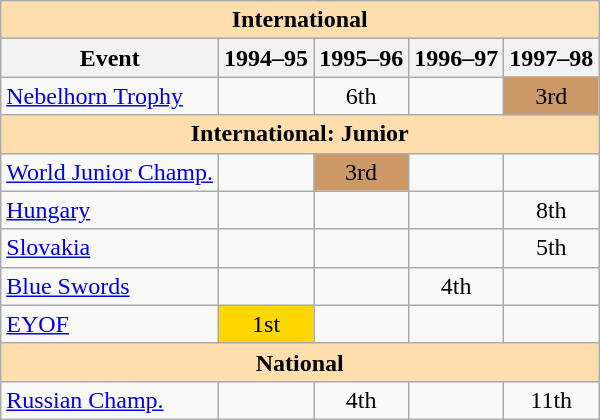<table class="wikitable" style="text-align:center">
<tr>
<th style="background-color: #ffdead; " colspan=5 align=center>International</th>
</tr>
<tr>
<th>Event</th>
<th>1994–95</th>
<th>1995–96</th>
<th>1996–97</th>
<th>1997–98</th>
</tr>
<tr>
<td align=left><a href='#'>Nebelhorn Trophy</a></td>
<td></td>
<td>6th</td>
<td></td>
<td bgcolor=cc9966>3rd</td>
</tr>
<tr>
<th style="background-color: #ffdead; " colspan=5 align=center>International: Junior</th>
</tr>
<tr>
<td align=left><a href='#'>World Junior Champ.</a></td>
<td></td>
<td bgcolor=cc9966>3rd</td>
<td></td>
<td></td>
</tr>
<tr>
<td align=left> <a href='#'>Hungary</a></td>
<td></td>
<td></td>
<td></td>
<td>8th</td>
</tr>
<tr>
<td align=left> <a href='#'>Slovakia</a></td>
<td></td>
<td></td>
<td></td>
<td>5th</td>
</tr>
<tr>
<td align=left><a href='#'>Blue Swords</a></td>
<td></td>
<td></td>
<td>4th</td>
<td></td>
</tr>
<tr>
<td align=left><a href='#'>EYOF</a></td>
<td bgcolor=gold>1st</td>
<td></td>
<td></td>
<td></td>
</tr>
<tr>
<th style="background-color: #ffdead; " colspan=5 align=center>National</th>
</tr>
<tr>
<td align=left><a href='#'>Russian Champ.</a></td>
<td></td>
<td>4th</td>
<td></td>
<td>11th</td>
</tr>
</table>
